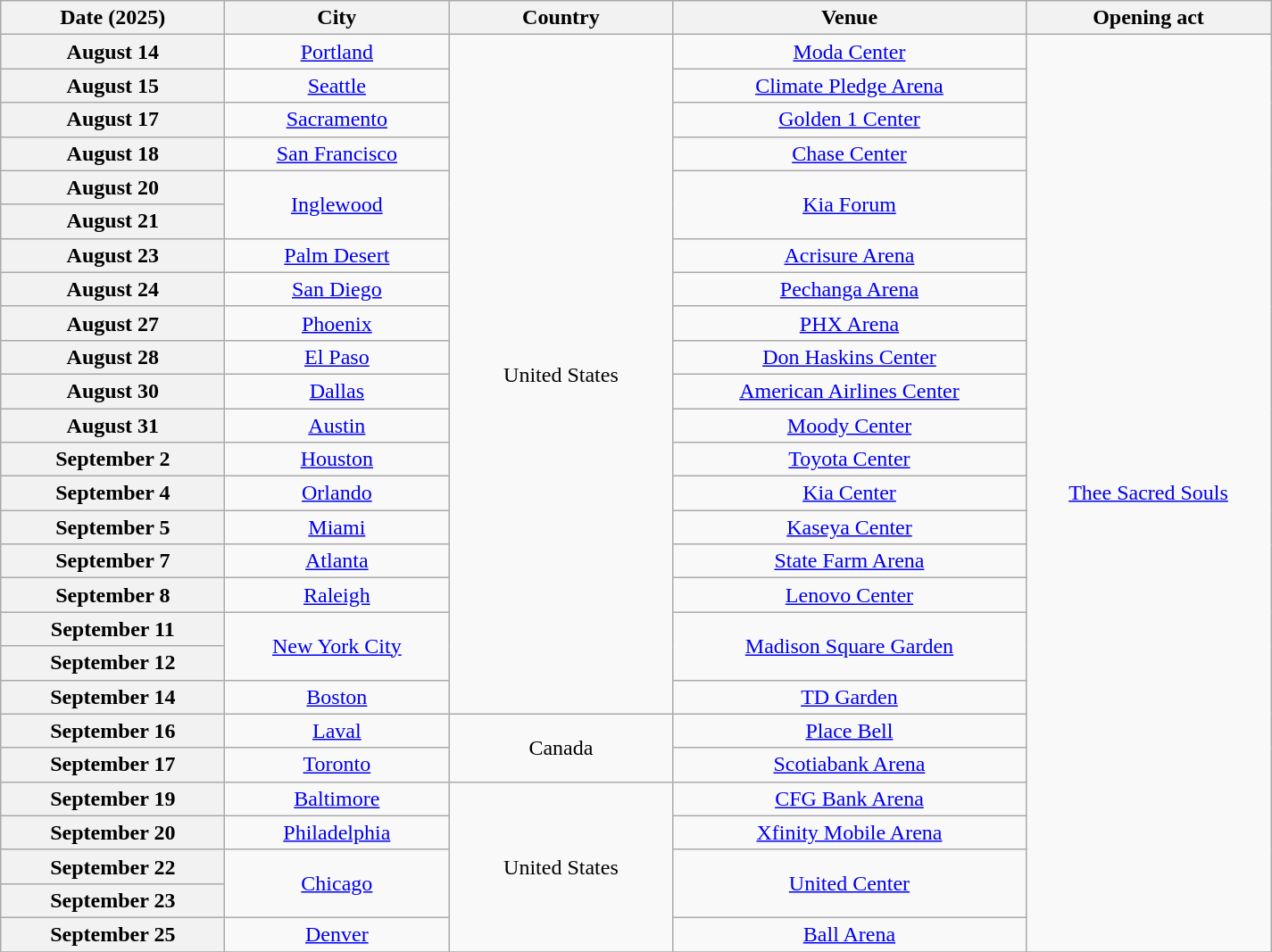<table class="wikitable plainrowheaders" style="text-align:center;">
<tr>
<th scope="col" style="width:10em;">Date (2025)</th>
<th scope="col" style="width:10em;">City</th>
<th scope="col" style="width:10em;">Country</th>
<th scope="col" style="width:16em;">Venue</th>
<th scope="col" style="width:11em;">Opening act</th>
</tr>
<tr>
<th scope="row" style="text-align:center;">August 14</th>
<td><a href='#'>Portland</a></td>
<td rowspan="20">United States</td>
<td><a href='#'>Moda Center</a></td>
<td rowspan="27"><a href='#'>Thee Sacred Souls</a></td>
</tr>
<tr>
<th scope="row" style="text-align:center;">August 15</th>
<td><a href='#'>Seattle</a></td>
<td><a href='#'>Climate Pledge Arena</a></td>
</tr>
<tr>
<th scope="row" style="text-align:center;">August 17</th>
<td><a href='#'>Sacramento</a></td>
<td><a href='#'>Golden 1 Center</a></td>
</tr>
<tr>
<th scope="row" style="text-align:center;">August 18</th>
<td><a href='#'>San Francisco</a></td>
<td><a href='#'>Chase Center</a></td>
</tr>
<tr>
<th scope="row" style="text-align:center;">August 20</th>
<td rowspan="2"><a href='#'>Inglewood</a></td>
<td rowspan="2"><a href='#'>Kia Forum</a></td>
</tr>
<tr>
<th scope="row" style="text-align:center;">August 21</th>
</tr>
<tr>
<th scope="row" style="text-align:center;">August 23</th>
<td><a href='#'>Palm Desert</a></td>
<td><a href='#'>Acrisure Arena</a></td>
</tr>
<tr>
<th scope="row" style="text-align:center;">August 24</th>
<td><a href='#'>San Diego</a></td>
<td><a href='#'>Pechanga Arena</a></td>
</tr>
<tr>
<th scope="row" style="text-align:center;">August 27</th>
<td><a href='#'>Phoenix</a></td>
<td><a href='#'>PHX Arena</a></td>
</tr>
<tr>
<th scope="row" style="text-align:center;">August 28</th>
<td><a href='#'>El Paso</a></td>
<td><a href='#'>Don Haskins Center</a></td>
</tr>
<tr>
<th scope="row" style="text-align:center;">August 30</th>
<td><a href='#'>Dallas</a></td>
<td><a href='#'>American Airlines Center</a></td>
</tr>
<tr>
<th scope="row" style="text-align:center;">August 31</th>
<td><a href='#'>Austin</a></td>
<td><a href='#'>Moody Center</a></td>
</tr>
<tr>
<th scope="row" style="text-align:center;">September 2</th>
<td><a href='#'>Houston</a></td>
<td><a href='#'>Toyota Center</a></td>
</tr>
<tr>
<th scope="row" style="text-align:center;">September 4</th>
<td><a href='#'>Orlando</a></td>
<td><a href='#'>Kia Center</a></td>
</tr>
<tr>
<th scope="row" style="text-align:center;">September 5</th>
<td><a href='#'>Miami</a></td>
<td><a href='#'>Kaseya Center</a></td>
</tr>
<tr>
<th scope="row" style="text-align:center;">September 7</th>
<td><a href='#'>Atlanta</a></td>
<td><a href='#'>State Farm Arena</a></td>
</tr>
<tr>
<th scope="row" style="text-align:center;">September 8</th>
<td><a href='#'>Raleigh</a></td>
<td><a href='#'>Lenovo Center</a></td>
</tr>
<tr>
<th scope="row" style="text-align:center;">September 11</th>
<td rowspan="2"><a href='#'>New York City</a></td>
<td rowspan="2"><a href='#'>Madison Square Garden</a></td>
</tr>
<tr>
<th scope="row" style="text-align:center;">September 12</th>
</tr>
<tr>
<th scope="row" style="text-align:center;">September 14</th>
<td><a href='#'>Boston</a></td>
<td><a href='#'>TD Garden</a></td>
</tr>
<tr>
<th scope="row" style="text-align:center;">September 16</th>
<td><a href='#'>Laval</a></td>
<td rowspan="2">Canada</td>
<td><a href='#'>Place Bell</a></td>
</tr>
<tr>
<th scope="row" style="text-align:center;">September 17</th>
<td><a href='#'>Toronto</a></td>
<td><a href='#'>Scotiabank Arena</a></td>
</tr>
<tr>
<th scope="row" style="text-align:center;">September 19</th>
<td><a href='#'>Baltimore</a></td>
<td rowspan="5">United States</td>
<td><a href='#'>CFG Bank Arena</a></td>
</tr>
<tr>
<th scope="row" style="text-align:center;">September 20</th>
<td><a href='#'>Philadelphia</a></td>
<td><a href='#'>Xfinity Mobile Arena</a></td>
</tr>
<tr>
<th scope="row" style="text-align:center;">September 22</th>
<td rowspan="2"><a href='#'>Chicago</a></td>
<td rowspan="2"><a href='#'>United Center</a></td>
</tr>
<tr>
<th scope="row" style="text-align:center;">September 23</th>
</tr>
<tr>
<th scope="row" style="text-align:center;">September 25</th>
<td><a href='#'>Denver</a></td>
<td><a href='#'>Ball Arena</a></td>
</tr>
<tr>
</tr>
</table>
